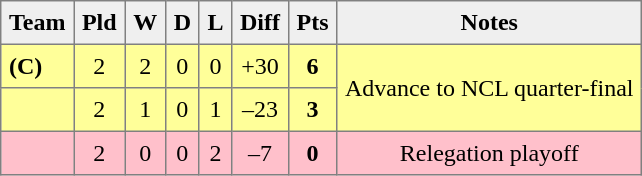<table style=border-collapse:collapse border=1 cellspacing=0 cellpadding=5>
<tr align=center bgcolor=#efefef>
<th>Team</th>
<th>Pld</th>
<th>W</th>
<th>D</th>
<th>L</th>
<th>Diff</th>
<th>Pts</th>
<th>Notes</th>
</tr>
<tr align=center style="background:#FFFF99">
<td style="text-align:left;">  <strong>(C)</strong></td>
<td>2</td>
<td>2</td>
<td>0</td>
<td>0</td>
<td>+30</td>
<td><strong>6</strong></td>
<td rowspan=2>Advance to NCL quarter-final</td>
</tr>
<tr align=center style="background:#FFFF99;">
<td style="text-align:left;"> </td>
<td>2</td>
<td>1</td>
<td>0</td>
<td>1</td>
<td>–23</td>
<td><strong>3</strong></td>
</tr>
<tr align=center style="background:#FFC0CB;">
<td style="text-align:left;"> </td>
<td>2</td>
<td>0</td>
<td>0</td>
<td>2</td>
<td>–7</td>
<td><strong>0</strong></td>
<td rowspan=1>Relegation playoff</td>
</tr>
</table>
